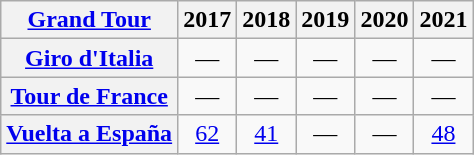<table class="wikitable plainrowheaders">
<tr>
<th scope="col"><a href='#'>Grand Tour</a></th>
<th scope="col">2017</th>
<th scope="col">2018</th>
<th scope="col">2019</th>
<th scope="col">2020</th>
<th scope="col">2021</th>
</tr>
<tr style="text-align:center;">
<th scope="row"> <a href='#'>Giro d'Italia</a></th>
<td>—</td>
<td>—</td>
<td>—</td>
<td>—</td>
<td>—</td>
</tr>
<tr style="text-align:center;">
<th scope="row"> <a href='#'>Tour de France</a></th>
<td>—</td>
<td>—</td>
<td>—</td>
<td>—</td>
<td>—</td>
</tr>
<tr style="text-align:center;">
<th scope="row"> <a href='#'>Vuelta a España</a></th>
<td><a href='#'>62</a></td>
<td><a href='#'>41</a></td>
<td>—</td>
<td>—</td>
<td><a href='#'>48</a></td>
</tr>
</table>
